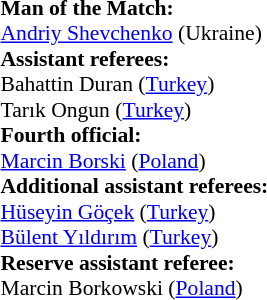<table style="width:100%; font-size:90%;">
<tr>
<td><br><strong>Man of the Match:</strong>
<br><a href='#'>Andriy Shevchenko</a> (Ukraine)<br><strong>Assistant referees:</strong>
<br>Bahattin Duran (<a href='#'>Turkey</a>)
<br>Tarık Ongun (<a href='#'>Turkey</a>)
<br><strong>Fourth official:</strong>
<br><a href='#'>Marcin Borski</a> (<a href='#'>Poland</a>)
<br><strong>Additional assistant referees:</strong>
<br><a href='#'>Hüseyin Göçek</a> (<a href='#'>Turkey</a>)
<br><a href='#'>Bülent Yıldırım</a> (<a href='#'>Turkey</a>)
<br><strong>Reserve assistant referee:</strong>
<br>Marcin Borkowski (<a href='#'>Poland</a>)</td>
</tr>
</table>
